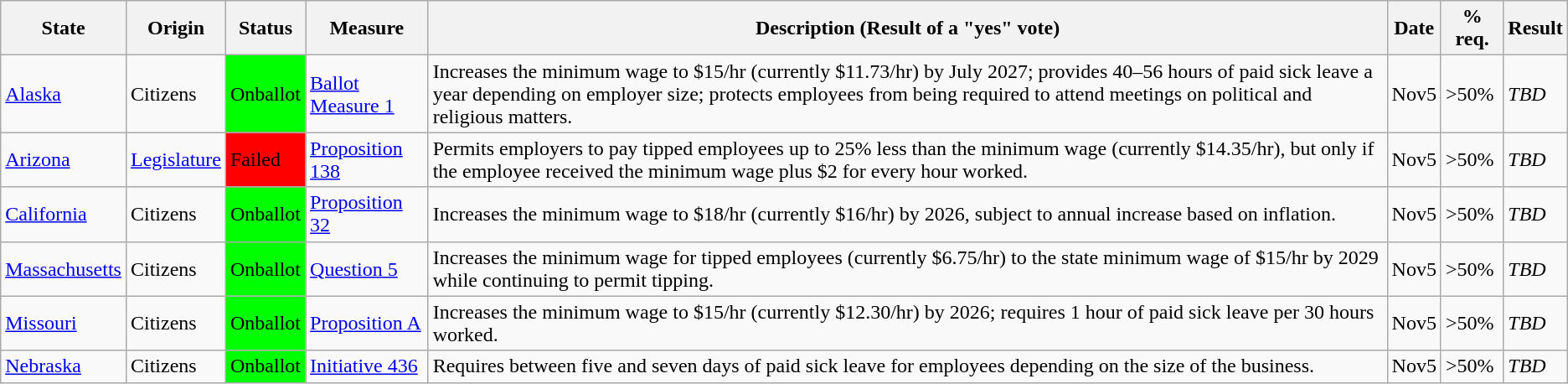<table class="wikitable">
<tr>
<th>State</th>
<th>Origin</th>
<th>Status</th>
<th>Measure</th>
<th>Description (Result of a "yes" vote)</th>
<th>Date</th>
<th>% req.</th>
<th>Result</th>
</tr>
<tr>
<td><a href='#'>Alaska</a></td>
<td>Citizens</td>
<td style="background-color:#00FF00;">Onballot</td>
<td><a href='#'>Ballot Measure 1</a></td>
<td>Increases the minimum wage to $15/hr (currently $11.73/hr) by July 2027; provides 40–56 hours of paid sick leave a year depending on employer size; protects employees from being required to attend meetings on political and religious matters.</td>
<td>Nov5</td>
<td>>50%</td>
<td><em>TBD</em></td>
</tr>
<tr>
<td><a href='#'>Arizona</a></td>
<td><a href='#'>Legislature</a></td>
<td style="background-color:#FF0000;">Failed</td>
<td><a href='#'>Proposition 138</a></td>
<td>Permits employers to pay tipped employees up to 25% less than the minimum wage (currently $14.35/hr), but only if the employee received the minimum wage plus $2 for every hour worked.</td>
<td>Nov5</td>
<td>>50%</td>
<td><em>TBD</em></td>
</tr>
<tr>
<td><a href='#'>California</a></td>
<td>Citizens</td>
<td style="background-color:#00FF00;">Onballot</td>
<td><a href='#'>Proposition 32</a></td>
<td>Increases the minimum wage to $18/hr (currently $16/hr) by 2026, subject to annual increase based on inflation.</td>
<td>Nov5</td>
<td>>50%</td>
<td><em>TBD</em></td>
</tr>
<tr>
<td><a href='#'>Massachusetts</a></td>
<td>Citizens</td>
<td style="background-color:#00FF00;">Onballot</td>
<td><a href='#'>Question 5</a></td>
<td>Increases the minimum wage for tipped employees (currently $6.75/hr) to the state minimum wage of $15/hr by 2029 while continuing to permit tipping.</td>
<td>Nov5</td>
<td>>50%</td>
<td><em>TBD</em></td>
</tr>
<tr>
<td><a href='#'>Missouri</a></td>
<td>Citizens</td>
<td style="background-color:#00FF00;">Onballot</td>
<td><a href='#'>Proposition A</a></td>
<td>Increases the minimum wage to $15/hr (currently $12.30/hr) by 2026; requires 1 hour of paid sick leave per 30 hours worked.</td>
<td>Nov5</td>
<td>>50%</td>
<td><em>TBD</em></td>
</tr>
<tr>
<td><a href='#'>Nebraska</a></td>
<td>Citizens</td>
<td style="background-color:#00FF00;">Onballot</td>
<td><a href='#'>Initiative 436</a></td>
<td>Requires between five and seven days of paid sick leave for employees depending on the size of the business.</td>
<td>Nov5</td>
<td>>50%</td>
<td><em>TBD</em></td>
</tr>
</table>
